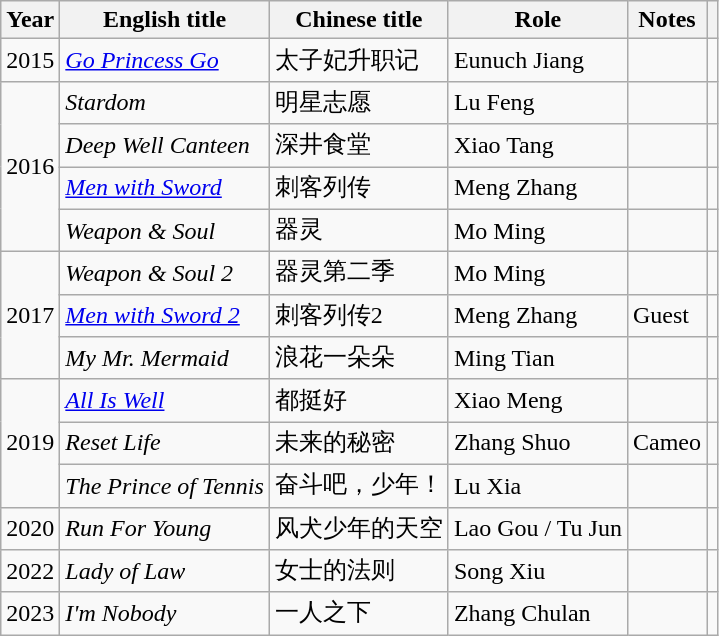<table class="wikitable sortable">
<tr>
<th>Year</th>
<th>English title</th>
<th>Chinese title</th>
<th>Role</th>
<th class="unsortable">Notes</th>
<th class="unsortable"></th>
</tr>
<tr>
<td>2015</td>
<td><em><a href='#'>Go Princess Go</a></em></td>
<td>太子妃升职记</td>
<td>Eunuch Jiang</td>
<td></td>
<td></td>
</tr>
<tr>
<td rowspan=4>2016</td>
<td><em>Stardom</em></td>
<td>明星志愿</td>
<td>Lu Feng</td>
<td></td>
<td></td>
</tr>
<tr>
<td><em>Deep Well Canteen</em></td>
<td>深井食堂</td>
<td>Xiao Tang</td>
<td></td>
<td></td>
</tr>
<tr>
<td><em><a href='#'>Men with Sword</a></em></td>
<td>刺客列传</td>
<td>Meng Zhang</td>
<td></td>
<td></td>
</tr>
<tr>
<td><em>Weapon & Soul</em></td>
<td>器灵</td>
<td>Mo Ming</td>
<td></td>
<td></td>
</tr>
<tr>
<td rowspan=3>2017</td>
<td><em>Weapon & Soul 2</em></td>
<td>器灵第二季</td>
<td>Mo Ming</td>
<td></td>
<td></td>
</tr>
<tr>
<td><em><a href='#'>Men with Sword 2</a></em></td>
<td>刺客列传2</td>
<td>Meng Zhang</td>
<td>Guest</td>
<td></td>
</tr>
<tr>
<td><em>My Mr. Mermaid</em></td>
<td>浪花一朵朵</td>
<td>Ming Tian</td>
<td></td>
<td></td>
</tr>
<tr>
<td rowspan=3>2019</td>
<td><em><a href='#'>All Is Well</a></em></td>
<td>都挺好</td>
<td>Xiao Meng</td>
<td></td>
<td></td>
</tr>
<tr>
<td><em>Reset Life</em></td>
<td>未来的秘密</td>
<td>Zhang Shuo</td>
<td>Cameo</td>
<td></td>
</tr>
<tr>
<td><em>The Prince of Tennis</em></td>
<td>奋斗吧，少年！</td>
<td>Lu Xia</td>
<td></td>
<td></td>
</tr>
<tr>
<td>2020</td>
<td><em>Run For Young</em></td>
<td>风犬少年的天空</td>
<td>Lao Gou / Tu Jun</td>
<td></td>
<td></td>
</tr>
<tr>
<td>2022</td>
<td><em>Lady of Law</em></td>
<td>女士的法则</td>
<td>Song Xiu</td>
<td></td>
<td></td>
</tr>
<tr>
<td>2023</td>
<td><em>I'm Nobody</em></td>
<td>一人之下</td>
<td>Zhang Chulan</td>
<td></td>
<td></td>
</tr>
</table>
